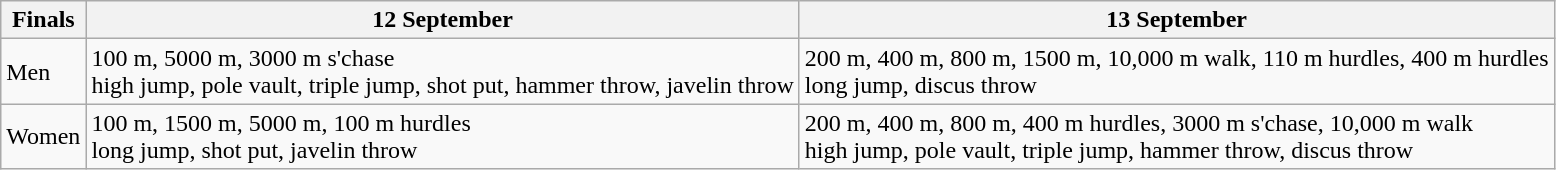<table class=wikitable>
<tr>
<th scope="col">Finals</th>
<th scope="col">12 September</th>
<th scope="col">13 September</th>
</tr>
<tr>
<td>Men</td>
<td>100 m, 5000 m, 3000 m s'chase<br>high jump, pole vault, triple jump, shot put, hammer throw, javelin throw</td>
<td>200 m, 400 m, 800 m, 1500 m, 10,000 m walk, 110 m hurdles, 400 m hurdles<br>long jump, discus throw</td>
</tr>
<tr>
<td>Women</td>
<td>100 m, 1500 m, 5000 m, 100 m hurdles<br>long jump, shot put, javelin throw</td>
<td>200 m, 400 m, 800 m, 400 m hurdles, 3000 m s'chase, 10,000 m walk<br>high jump, pole vault, triple jump, hammer throw, discus throw</td>
</tr>
</table>
